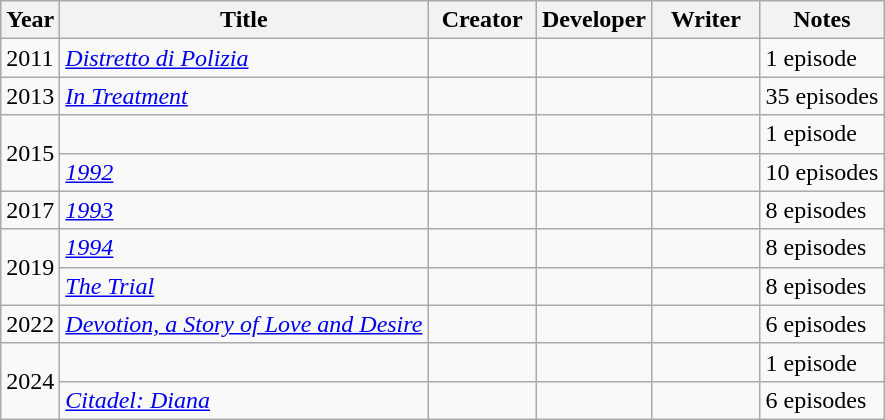<table class="wikitable">
<tr>
<th>Year</th>
<th>Title</th>
<th width="65">Creator</th>
<th width="65">Developer</th>
<th width="65">Writer</th>
<th>Notes</th>
</tr>
<tr>
<td>2011</td>
<td><em><a href='#'>Distretto di Polizia</a></em></td>
<td></td>
<td></td>
<td></td>
<td>1 episode</td>
</tr>
<tr>
<td>2013</td>
<td><em><a href='#'>In Treatment</a></em></td>
<td></td>
<td></td>
<td></td>
<td>35 episodes</td>
</tr>
<tr>
<td rowspan="2">2015</td>
<td><em></em></td>
<td></td>
<td></td>
<td></td>
<td>1 episode</td>
</tr>
<tr>
<td><em><a href='#'>1992</a></em></td>
<td></td>
<td></td>
<td></td>
<td>10 episodes</td>
</tr>
<tr>
<td>2017</td>
<td><em><a href='#'>1993</a></em></td>
<td></td>
<td></td>
<td></td>
<td>8 episodes</td>
</tr>
<tr>
<td rowspan="2">2019</td>
<td><em><a href='#'>1994</a></em></td>
<td></td>
<td></td>
<td></td>
<td>8 episodes</td>
</tr>
<tr>
<td><em><a href='#'>The Trial</a></em></td>
<td></td>
<td></td>
<td></td>
<td>8 episodes</td>
</tr>
<tr>
<td>2022</td>
<td><em><a href='#'>Devotion, a Story of Love and Desire</a></em></td>
<td></td>
<td></td>
<td></td>
<td>6 episodes</td>
</tr>
<tr>
<td rowspan="2">2024</td>
<td><em></em></td>
<td></td>
<td></td>
<td></td>
<td>1 episode</td>
</tr>
<tr>
<td><em><a href='#'>Citadel: Diana</a></em></td>
<td></td>
<td></td>
<td></td>
<td>6 episodes</td>
</tr>
</table>
